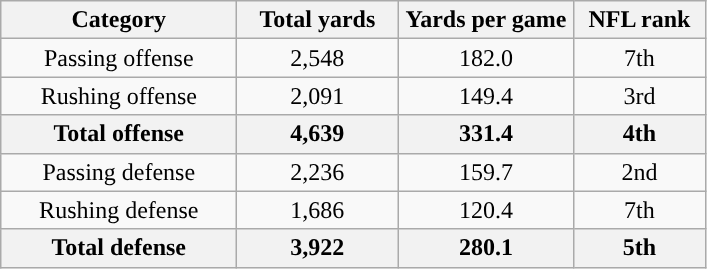<table class="wikitable" style="text-align:center">
<tr>
<th width=150px>Category</th>
<th width=100px>Total yards</th>
<th width=110px>Yards per game</th>
<th width=80px>NFL rank<br></th>
</tr>
<tr>
<td>Passing offense</td>
<td>2,548</td>
<td>182.0</td>
<td>7th</td>
</tr>
<tr>
<td>Rushing offense</td>
<td>2,091</td>
<td>149.4</td>
<td>3rd</td>
</tr>
<tr>
<th>Total offense</th>
<th>4,639</th>
<th>331.4</th>
<th>4th</th>
</tr>
<tr>
<td>Passing defense</td>
<td>2,236</td>
<td>159.7</td>
<td>2nd</td>
</tr>
<tr>
<td>Rushing defense</td>
<td>1,686</td>
<td>120.4</td>
<td>7th</td>
</tr>
<tr>
<th>Total defense</th>
<th>3,922</th>
<th>280.1</th>
<th>5th</th>
</tr>
</table>
